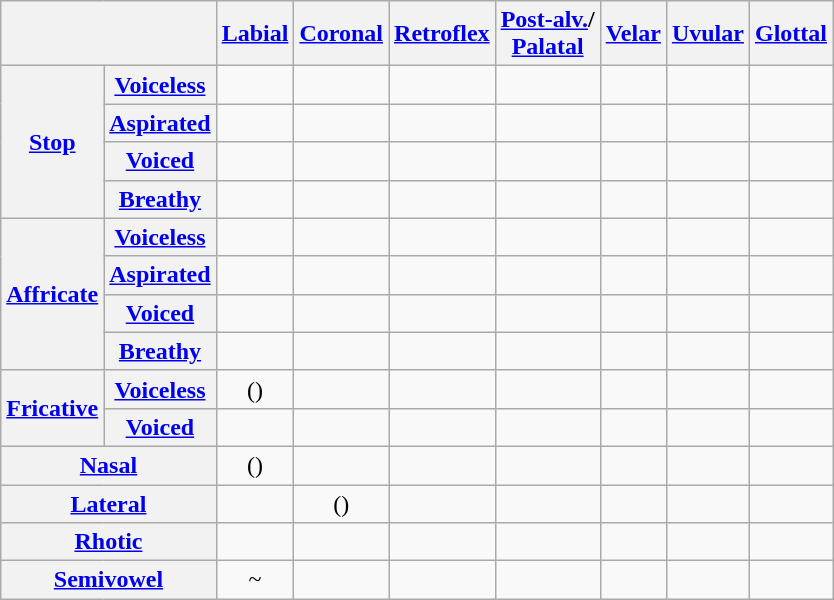<table class="wikitable" style="text-align: center;">
<tr>
<th colspan="2"></th>
<th><a href='#'>Labial</a></th>
<th><a href='#'>Coronal</a></th>
<th><a href='#'>Retroflex</a></th>
<th><a href='#'>Post-alv.</a>/<br><a href='#'>Palatal</a></th>
<th><a href='#'>Velar</a></th>
<th><a href='#'>Uvular</a></th>
<th><a href='#'>Glottal</a></th>
</tr>
<tr>
<th rowspan="4"><a href='#'>Stop</a></th>
<th><a href='#'>Voiceless</a></th>
<td></td>
<td></td>
<td></td>
<td></td>
<td></td>
<td></td>
<td></td>
</tr>
<tr>
<th><a href='#'>Aspirated</a></th>
<td></td>
<td></td>
<td></td>
<td></td>
<td></td>
<td></td>
<td></td>
</tr>
<tr>
<th><a href='#'>Voiced</a></th>
<td></td>
<td></td>
<td></td>
<td></td>
<td></td>
<td></td>
<td></td>
</tr>
<tr>
<th><a href='#'>Breathy</a></th>
<td></td>
<td></td>
<td></td>
<td></td>
<td></td>
<td></td>
<td></td>
</tr>
<tr>
<th rowspan="4"><a href='#'>Affricate</a></th>
<th><a href='#'>Voiceless</a></th>
<td></td>
<td></td>
<td></td>
<td></td>
<td></td>
<td></td>
<td></td>
</tr>
<tr>
<th><a href='#'>Aspirated</a></th>
<td></td>
<td></td>
<td></td>
<td></td>
<td></td>
<td></td>
<td></td>
</tr>
<tr>
<th><a href='#'>Voiced</a></th>
<td></td>
<td></td>
<td></td>
<td></td>
<td></td>
<td></td>
<td></td>
</tr>
<tr>
<th><a href='#'>Breathy</a></th>
<td></td>
<td></td>
<td></td>
<td></td>
<td></td>
<td></td>
<td></td>
</tr>
<tr>
<th rowspan="2"><a href='#'>Fricative</a></th>
<th><a href='#'>Voiceless</a></th>
<td>()</td>
<td></td>
<td></td>
<td></td>
<td></td>
<td></td>
<td></td>
</tr>
<tr>
<th><a href='#'>Voiced</a></th>
<td></td>
<td></td>
<td></td>
<td></td>
<td></td>
<td></td>
<td></td>
</tr>
<tr>
<th colspan="2"><a href='#'>Nasal</a></th>
<td> ()</td>
<td></td>
<td></td>
<td></td>
<td></td>
<td></td>
<td></td>
</tr>
<tr>
<th colspan="2"><a href='#'>Lateral</a></th>
<td></td>
<td> ()</td>
<td></td>
<td></td>
<td></td>
<td></td>
<td></td>
</tr>
<tr>
<th colspan="2"><a href='#'>Rhotic</a></th>
<td></td>
<td></td>
<td></td>
<td></td>
<td></td>
<td></td>
<td></td>
</tr>
<tr>
<th colspan="2"><a href='#'>Semivowel</a></th>
<td>~</td>
<td></td>
<td></td>
<td></td>
<td></td>
<td></td>
<td></td>
</tr>
</table>
